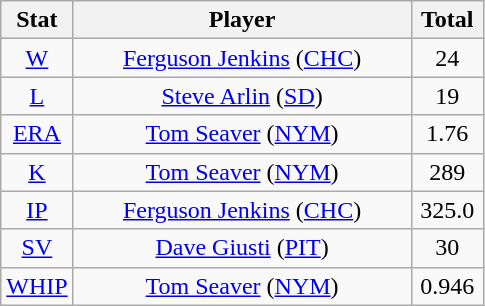<table class="wikitable" style="text-align:center;">
<tr>
<th style="width:15%;">Stat</th>
<th>Player</th>
<th style="width:15%;">Total</th>
</tr>
<tr>
<td><a href='#'>W</a></td>
<td><a href='#'>Ferguson Jenkins</a> (<a href='#'>CHC</a>)</td>
<td>24</td>
</tr>
<tr>
<td><a href='#'>L</a></td>
<td><a href='#'>Steve Arlin</a> (<a href='#'>SD</a>)</td>
<td>19</td>
</tr>
<tr>
<td><a href='#'>ERA</a></td>
<td><a href='#'>Tom Seaver</a> (<a href='#'>NYM</a>)</td>
<td>1.76</td>
</tr>
<tr>
<td><a href='#'>K</a></td>
<td><a href='#'>Tom Seaver</a> (<a href='#'>NYM</a>)</td>
<td>289</td>
</tr>
<tr>
<td><a href='#'>IP</a></td>
<td><a href='#'>Ferguson Jenkins</a> (<a href='#'>CHC</a>)</td>
<td>325.0</td>
</tr>
<tr>
<td><a href='#'>SV</a></td>
<td><a href='#'>Dave Giusti</a> (<a href='#'>PIT</a>)</td>
<td>30</td>
</tr>
<tr>
<td><a href='#'>WHIP</a></td>
<td><a href='#'>Tom Seaver</a> (<a href='#'>NYM</a>)</td>
<td>0.946</td>
</tr>
</table>
